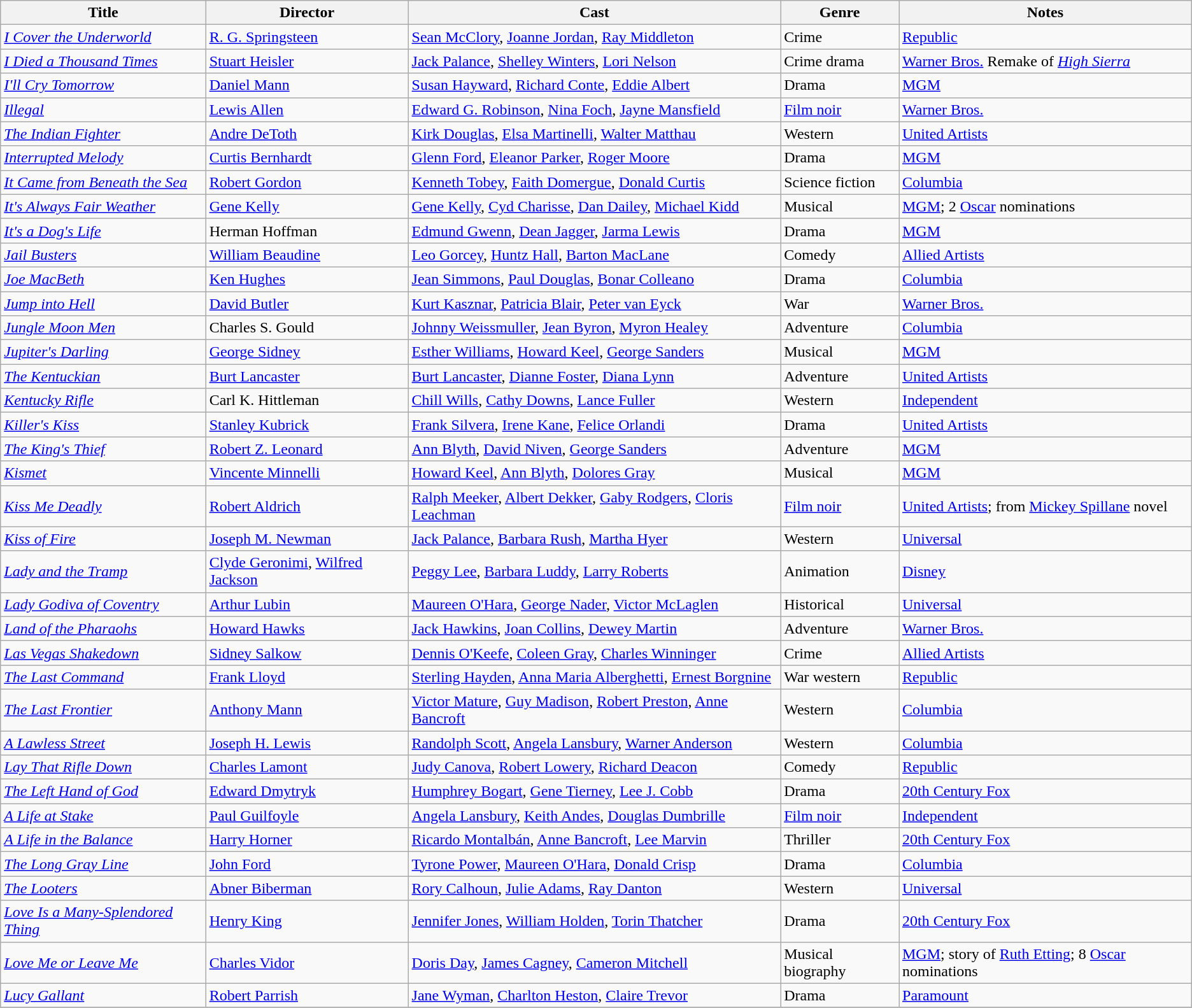<table class="wikitable sortable">
<tr>
<th>Title</th>
<th>Director</th>
<th>Cast</th>
<th>Genre</th>
<th>Notes</th>
</tr>
<tr>
<td><em><a href='#'>I Cover the Underworld</a></em></td>
<td><a href='#'>R. G. Springsteen</a></td>
<td><a href='#'>Sean McClory</a>, <a href='#'>Joanne Jordan</a>, <a href='#'>Ray Middleton</a></td>
<td>Crime</td>
<td><a href='#'>Republic</a></td>
</tr>
<tr>
<td><em><a href='#'>I Died a Thousand Times</a></em></td>
<td><a href='#'>Stuart Heisler</a></td>
<td><a href='#'>Jack Palance</a>, <a href='#'>Shelley Winters</a>, <a href='#'>Lori Nelson</a></td>
<td>Crime drama</td>
<td><a href='#'>Warner Bros.</a> Remake of <em><a href='#'>High Sierra</a></em></td>
</tr>
<tr>
<td><em><a href='#'>I'll Cry Tomorrow</a></em></td>
<td><a href='#'>Daniel Mann</a></td>
<td><a href='#'>Susan Hayward</a>, <a href='#'>Richard Conte</a>, <a href='#'>Eddie Albert</a></td>
<td>Drama</td>
<td><a href='#'>MGM</a></td>
</tr>
<tr>
<td><em><a href='#'>Illegal</a></em></td>
<td><a href='#'>Lewis Allen</a></td>
<td><a href='#'>Edward G. Robinson</a>, <a href='#'>Nina Foch</a>, <a href='#'>Jayne Mansfield</a></td>
<td><a href='#'>Film noir</a></td>
<td><a href='#'>Warner Bros.</a></td>
</tr>
<tr>
<td><em><a href='#'>The Indian Fighter</a></em></td>
<td><a href='#'>Andre DeToth</a></td>
<td><a href='#'>Kirk Douglas</a>, <a href='#'>Elsa Martinelli</a>, <a href='#'>Walter Matthau</a></td>
<td>Western</td>
<td><a href='#'>United Artists</a></td>
</tr>
<tr>
<td><em><a href='#'>Interrupted Melody</a></em></td>
<td><a href='#'>Curtis Bernhardt</a></td>
<td><a href='#'>Glenn Ford</a>, <a href='#'>Eleanor Parker</a>, <a href='#'>Roger Moore</a></td>
<td>Drama</td>
<td><a href='#'>MGM</a></td>
</tr>
<tr>
<td><em><a href='#'>It Came from Beneath the Sea</a></em></td>
<td><a href='#'>Robert Gordon</a></td>
<td><a href='#'>Kenneth Tobey</a>, <a href='#'>Faith Domergue</a>, <a href='#'>Donald Curtis</a></td>
<td>Science fiction</td>
<td><a href='#'>Columbia</a></td>
</tr>
<tr>
<td><em><a href='#'>It's Always Fair Weather</a></em></td>
<td><a href='#'>Gene Kelly</a></td>
<td><a href='#'>Gene Kelly</a>, <a href='#'>Cyd Charisse</a>, <a href='#'>Dan Dailey</a>, <a href='#'>Michael Kidd</a></td>
<td>Musical</td>
<td><a href='#'>MGM</a>; 2 <a href='#'>Oscar</a> nominations</td>
</tr>
<tr>
<td><em><a href='#'>It's a Dog's Life</a></em></td>
<td>Herman Hoffman</td>
<td><a href='#'>Edmund Gwenn</a>, <a href='#'>Dean Jagger</a>, <a href='#'>Jarma Lewis</a></td>
<td>Drama</td>
<td><a href='#'>MGM</a></td>
</tr>
<tr>
<td><em><a href='#'>Jail Busters</a></em></td>
<td><a href='#'>William Beaudine</a></td>
<td><a href='#'>Leo Gorcey</a>, <a href='#'>Huntz Hall</a>, <a href='#'>Barton MacLane</a></td>
<td>Comedy</td>
<td><a href='#'>Allied Artists</a></td>
</tr>
<tr>
<td><em><a href='#'>Joe MacBeth</a></em></td>
<td><a href='#'>Ken Hughes</a></td>
<td><a href='#'>Jean Simmons</a>, <a href='#'>Paul Douglas</a>, <a href='#'>Bonar Colleano</a></td>
<td>Drama</td>
<td><a href='#'>Columbia</a></td>
</tr>
<tr>
<td><em><a href='#'>Jump into Hell</a></em></td>
<td><a href='#'>David Butler</a></td>
<td><a href='#'>Kurt Kasznar</a>, <a href='#'>Patricia Blair</a>, <a href='#'>Peter van Eyck</a></td>
<td>War</td>
<td><a href='#'>Warner Bros.</a></td>
</tr>
<tr>
<td><em><a href='#'>Jungle Moon Men</a></em></td>
<td>Charles S. Gould</td>
<td><a href='#'>Johnny Weissmuller</a>, <a href='#'>Jean Byron</a>, <a href='#'>Myron Healey</a></td>
<td>Adventure</td>
<td><a href='#'>Columbia</a></td>
</tr>
<tr>
<td><em><a href='#'>Jupiter's Darling</a></em></td>
<td><a href='#'>George Sidney</a></td>
<td><a href='#'>Esther Williams</a>, <a href='#'>Howard Keel</a>, <a href='#'>George Sanders</a></td>
<td>Musical</td>
<td><a href='#'>MGM</a></td>
</tr>
<tr>
<td><em><a href='#'>The Kentuckian</a></em></td>
<td><a href='#'>Burt Lancaster</a></td>
<td><a href='#'>Burt Lancaster</a>, <a href='#'>Dianne Foster</a>, <a href='#'>Diana Lynn</a></td>
<td>Adventure</td>
<td><a href='#'>United Artists</a></td>
</tr>
<tr>
<td><em><a href='#'>Kentucky Rifle</a></em></td>
<td>Carl K. Hittleman</td>
<td><a href='#'>Chill Wills</a>, <a href='#'>Cathy Downs</a>, <a href='#'>Lance Fuller</a></td>
<td>Western</td>
<td><a href='#'>Independent</a></td>
</tr>
<tr>
<td><em><a href='#'>Killer's Kiss</a></em></td>
<td><a href='#'>Stanley Kubrick</a></td>
<td><a href='#'>Frank Silvera</a>, <a href='#'>Irene Kane</a>, <a href='#'>Felice Orlandi</a></td>
<td>Drama</td>
<td><a href='#'>United Artists</a></td>
</tr>
<tr>
<td><em><a href='#'>The King's Thief</a></em></td>
<td><a href='#'>Robert Z. Leonard</a></td>
<td><a href='#'>Ann Blyth</a>, <a href='#'>David Niven</a>, <a href='#'>George Sanders</a></td>
<td>Adventure</td>
<td><a href='#'>MGM</a></td>
</tr>
<tr>
<td><em><a href='#'>Kismet</a></em></td>
<td><a href='#'>Vincente Minnelli</a></td>
<td><a href='#'>Howard Keel</a>, <a href='#'>Ann Blyth</a>, <a href='#'>Dolores Gray</a></td>
<td>Musical</td>
<td><a href='#'>MGM</a></td>
</tr>
<tr>
<td><em><a href='#'>Kiss Me Deadly</a></em></td>
<td><a href='#'>Robert Aldrich</a></td>
<td><a href='#'>Ralph Meeker</a>, <a href='#'>Albert Dekker</a>, <a href='#'>Gaby Rodgers</a>, <a href='#'>Cloris Leachman</a></td>
<td><a href='#'>Film noir</a></td>
<td><a href='#'>United Artists</a>; from <a href='#'>Mickey Spillane</a> novel</td>
</tr>
<tr>
<td><em><a href='#'>Kiss of Fire</a></em></td>
<td><a href='#'>Joseph M. Newman</a></td>
<td><a href='#'>Jack Palance</a>, <a href='#'>Barbara Rush</a>, <a href='#'>Martha Hyer</a></td>
<td>Western</td>
<td><a href='#'>Universal</a></td>
</tr>
<tr>
<td><em><a href='#'>Lady and the Tramp</a></em></td>
<td><a href='#'>Clyde Geronimi</a>, <a href='#'>Wilfred Jackson</a></td>
<td><a href='#'>Peggy Lee</a>, <a href='#'>Barbara Luddy</a>, <a href='#'>Larry Roberts</a></td>
<td>Animation</td>
<td><a href='#'>Disney</a></td>
</tr>
<tr>
<td><em><a href='#'>Lady Godiva of Coventry</a></em></td>
<td><a href='#'>Arthur Lubin</a></td>
<td><a href='#'>Maureen O'Hara</a>, <a href='#'>George Nader</a>, <a href='#'>Victor McLaglen</a></td>
<td>Historical</td>
<td><a href='#'>Universal</a></td>
</tr>
<tr>
<td><em><a href='#'>Land of the Pharaohs</a></em></td>
<td><a href='#'>Howard Hawks</a></td>
<td><a href='#'>Jack Hawkins</a>, <a href='#'>Joan Collins</a>, <a href='#'>Dewey Martin</a></td>
<td>Adventure</td>
<td><a href='#'>Warner Bros.</a></td>
</tr>
<tr>
<td><em><a href='#'>Las Vegas Shakedown</a></em></td>
<td><a href='#'>Sidney Salkow</a></td>
<td><a href='#'>Dennis O'Keefe</a>, <a href='#'>Coleen Gray</a>, <a href='#'>Charles Winninger</a></td>
<td>Crime</td>
<td><a href='#'>Allied Artists</a></td>
</tr>
<tr>
<td><em><a href='#'>The Last Command</a></em></td>
<td><a href='#'>Frank Lloyd</a></td>
<td><a href='#'>Sterling Hayden</a>, <a href='#'>Anna Maria Alberghetti</a>, <a href='#'>Ernest Borgnine</a></td>
<td>War western</td>
<td><a href='#'>Republic</a></td>
</tr>
<tr>
<td><em><a href='#'>The Last Frontier</a></em></td>
<td><a href='#'>Anthony Mann</a></td>
<td><a href='#'>Victor Mature</a>, <a href='#'>Guy Madison</a>, <a href='#'>Robert Preston</a>, <a href='#'>Anne Bancroft</a></td>
<td>Western</td>
<td><a href='#'>Columbia</a></td>
</tr>
<tr>
<td><em><a href='#'>A Lawless Street</a></em></td>
<td><a href='#'>Joseph H. Lewis</a></td>
<td><a href='#'>Randolph Scott</a>, <a href='#'>Angela Lansbury</a>, <a href='#'>Warner Anderson</a></td>
<td>Western</td>
<td><a href='#'>Columbia</a></td>
</tr>
<tr>
<td><em><a href='#'>Lay That Rifle Down</a></em></td>
<td><a href='#'>Charles Lamont</a></td>
<td><a href='#'>Judy Canova</a>, <a href='#'>Robert Lowery</a>, <a href='#'>Richard Deacon</a></td>
<td>Comedy</td>
<td><a href='#'>Republic</a></td>
</tr>
<tr>
<td><em><a href='#'>The Left Hand of God</a></em></td>
<td><a href='#'>Edward Dmytryk</a></td>
<td><a href='#'>Humphrey Bogart</a>, <a href='#'>Gene Tierney</a>, <a href='#'>Lee J. Cobb</a></td>
<td>Drama</td>
<td><a href='#'>20th Century Fox</a></td>
</tr>
<tr>
<td><em><a href='#'>A Life at Stake</a></em></td>
<td><a href='#'>Paul Guilfoyle</a></td>
<td><a href='#'>Angela Lansbury</a>, <a href='#'>Keith Andes</a>, <a href='#'>Douglas Dumbrille</a></td>
<td><a href='#'>Film noir</a></td>
<td><a href='#'>Independent</a></td>
</tr>
<tr>
<td><em><a href='#'>A Life in the Balance</a></em></td>
<td><a href='#'>Harry Horner</a></td>
<td><a href='#'>Ricardo Montalbán</a>, <a href='#'>Anne Bancroft</a>, <a href='#'>Lee Marvin</a></td>
<td>Thriller</td>
<td><a href='#'>20th Century Fox</a></td>
</tr>
<tr>
<td><em><a href='#'>The Long Gray Line</a></em></td>
<td><a href='#'>John Ford</a></td>
<td><a href='#'>Tyrone Power</a>, <a href='#'>Maureen O'Hara</a>, <a href='#'>Donald Crisp</a></td>
<td>Drama</td>
<td><a href='#'>Columbia</a></td>
</tr>
<tr>
<td><em><a href='#'>The Looters</a></em></td>
<td><a href='#'>Abner Biberman</a></td>
<td><a href='#'>Rory Calhoun</a>, <a href='#'>Julie Adams</a>, <a href='#'>Ray Danton</a></td>
<td>Western</td>
<td><a href='#'>Universal</a></td>
</tr>
<tr>
<td><em><a href='#'>Love Is a Many-Splendored Thing</a></em></td>
<td><a href='#'>Henry King</a></td>
<td><a href='#'>Jennifer Jones</a>, <a href='#'>William Holden</a>, <a href='#'>Torin Thatcher</a></td>
<td>Drama</td>
<td><a href='#'>20th Century Fox</a></td>
</tr>
<tr>
<td><em><a href='#'>Love Me or Leave Me</a></em></td>
<td><a href='#'>Charles Vidor</a></td>
<td><a href='#'>Doris Day</a>, <a href='#'>James Cagney</a>, <a href='#'>Cameron Mitchell</a></td>
<td>Musical biography</td>
<td><a href='#'>MGM</a>; story of <a href='#'>Ruth Etting</a>; 8 <a href='#'>Oscar</a> nominations</td>
</tr>
<tr>
<td><em><a href='#'>Lucy Gallant</a></em></td>
<td><a href='#'>Robert Parrish</a></td>
<td><a href='#'>Jane Wyman</a>, <a href='#'>Charlton Heston</a>, <a href='#'>Claire Trevor</a></td>
<td>Drama</td>
<td><a href='#'>Paramount</a></td>
</tr>
<tr>
</tr>
</table>
